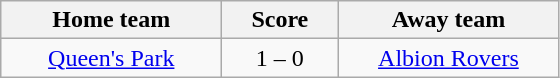<table class="wikitable" style="text-align: center">
<tr>
<th width=140>Home team</th>
<th width=70>Score</th>
<th width=140>Away team</th>
</tr>
<tr>
<td><a href='#'>Queen's Park</a></td>
<td>1 – 0</td>
<td><a href='#'>Albion Rovers</a></td>
</tr>
</table>
